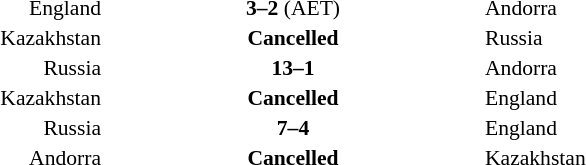<table width=100% cellspacing=1>
<tr>
<th width=40%></th>
<th width=20%></th>
<th width=40%></th>
</tr>
<tr style=font-size:90%>
<td align=right>England</td>
<td align=center><strong>3–2</strong> (AET)</td>
<td>Andorra</td>
</tr>
<tr style=font-size:90%>
<td align=right>Kazakhstan</td>
<td align=center><strong>Cancelled</strong></td>
<td>Russia</td>
</tr>
<tr style=font-size:90%>
<td align=right>Russia</td>
<td align=center><strong>13–1</strong></td>
<td>Andorra</td>
</tr>
<tr style=font-size:90%>
<td align=right>Kazakhstan</td>
<td align=center><strong>Cancelled</strong></td>
<td>England</td>
</tr>
<tr style=font-size:90%>
<td align=right>Russia</td>
<td align=center><strong>7–4</strong></td>
<td>England</td>
</tr>
<tr style=font-size:90%>
<td align=right>Andorra</td>
<td align=center><strong>Cancelled</strong></td>
<td>Kazakhstan</td>
</tr>
</table>
